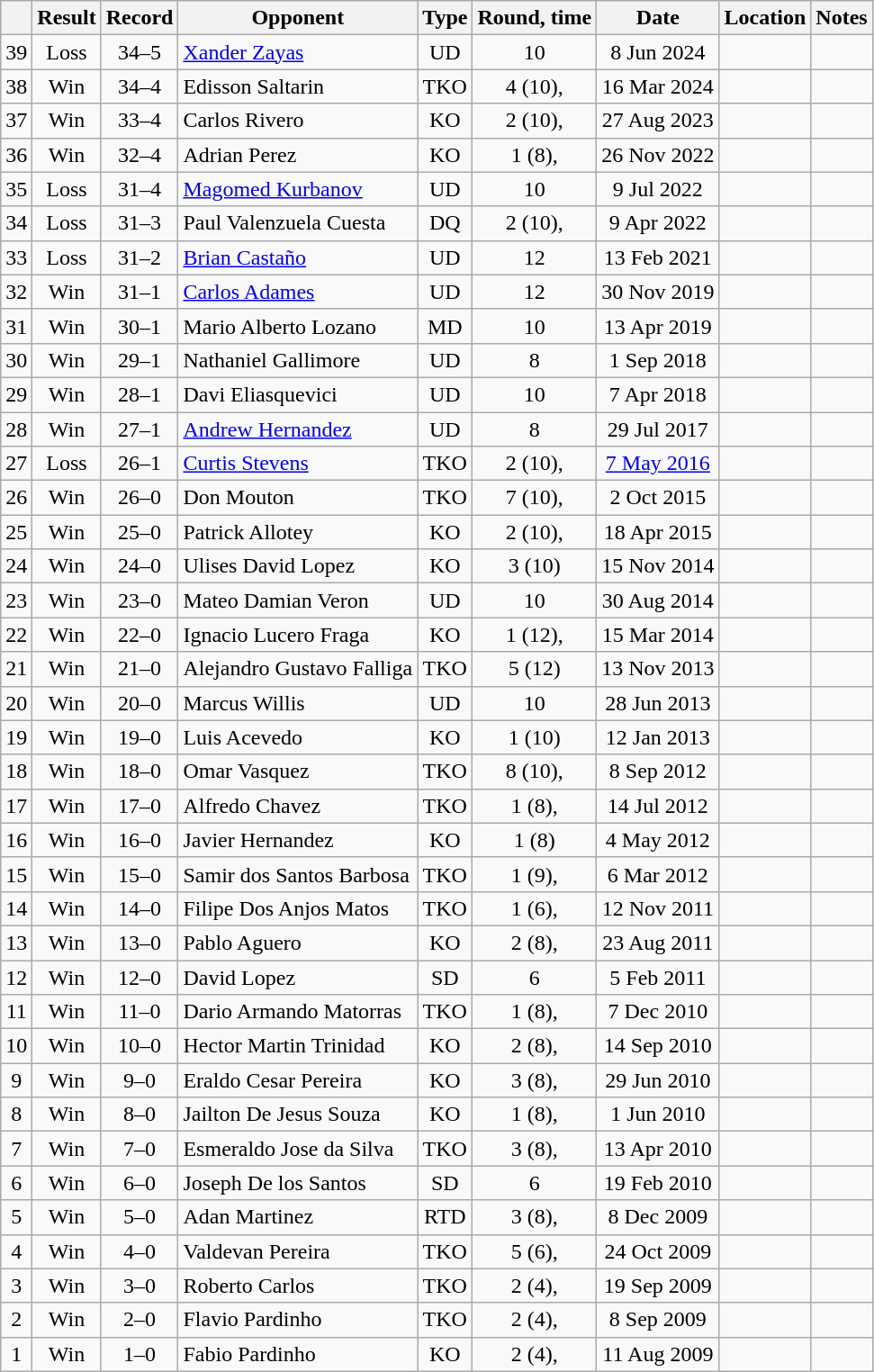<table class=wikitable style=text-align:center>
<tr>
<th></th>
<th>Result</th>
<th>Record</th>
<th>Opponent</th>
<th>Type</th>
<th>Round, time</th>
<th>Date</th>
<th>Location</th>
<th>Notes</th>
</tr>
<tr>
<td>39</td>
<td>Loss</td>
<td>34–5</td>
<td align=left><a href='#'>Xander Zayas</a></td>
<td>UD</td>
<td>10</td>
<td>8 Jun 2024</td>
<td align=left></td>
<td align=left></td>
</tr>
<tr>
<td>38</td>
<td>Win</td>
<td>34–4</td>
<td align=left>Edisson Saltarin</td>
<td>TKO</td>
<td>4 (10), </td>
<td>16 Mar 2024</td>
<td align=left></td>
<td align=left></td>
</tr>
<tr>
<td>37</td>
<td>Win</td>
<td>33–4</td>
<td align=left>Carlos Rivero</td>
<td>KO</td>
<td>2 (10), </td>
<td>27 Aug 2023</td>
<td align=left></td>
<td align=left></td>
</tr>
<tr>
<td>36</td>
<td>Win</td>
<td>32–4</td>
<td align=left>Adrian Perez</td>
<td>KO</td>
<td>1 (8), </td>
<td>26 Nov 2022</td>
<td align=left></td>
<td align=left></td>
</tr>
<tr>
<td>35</td>
<td>Loss</td>
<td>31–4</td>
<td align=left><a href='#'>Magomed Kurbanov</a></td>
<td>UD</td>
<td>10</td>
<td>9 Jul 2022</td>
<td align=left></td>
<td align=left></td>
</tr>
<tr>
<td>34</td>
<td>Loss</td>
<td>31–3</td>
<td align=left>Paul Valenzuela Cuesta</td>
<td>DQ</td>
<td>2 (10), </td>
<td>9 Apr 2022</td>
<td align=left></td>
<td align=left></td>
</tr>
<tr>
<td>33</td>
<td>Loss</td>
<td>31–2</td>
<td align=left><a href='#'>Brian Castaño</a></td>
<td>UD</td>
<td>12</td>
<td>13 Feb 2021</td>
<td align=left></td>
<td align=left></td>
</tr>
<tr>
<td>32</td>
<td>Win</td>
<td>31–1</td>
<td align=left><a href='#'>Carlos Adames</a></td>
<td>UD</td>
<td>12</td>
<td>30 Nov 2019</td>
<td align=left></td>
<td align=left></td>
</tr>
<tr>
<td>31</td>
<td>Win</td>
<td>30–1</td>
<td align=left>Mario Alberto Lozano</td>
<td>MD</td>
<td>10</td>
<td>13 Apr 2019</td>
<td align=left></td>
<td align=left></td>
</tr>
<tr>
<td>30</td>
<td>Win</td>
<td>29–1</td>
<td align=left>Nathaniel Gallimore</td>
<td>UD</td>
<td>8</td>
<td>1 Sep 2018</td>
<td align=left></td>
<td align=left></td>
</tr>
<tr>
<td>29</td>
<td>Win</td>
<td>28–1</td>
<td align=left>Davi Eliasquevici</td>
<td>UD</td>
<td>10</td>
<td>7 Apr 2018</td>
<td align=left></td>
<td align=left></td>
</tr>
<tr>
<td>28</td>
<td>Win</td>
<td>27–1</td>
<td align=left><a href='#'>Andrew Hernandez</a></td>
<td>UD</td>
<td>8</td>
<td>29 Jul 2017</td>
<td align=left></td>
<td align=left></td>
</tr>
<tr>
<td>27</td>
<td>Loss</td>
<td>26–1</td>
<td align=left><a href='#'>Curtis Stevens</a></td>
<td>TKO</td>
<td>2 (10), </td>
<td><a href='#'>7 May 2016</a></td>
<td align=left></td>
<td align=left></td>
</tr>
<tr>
<td>26</td>
<td>Win</td>
<td>26–0</td>
<td align=left>Don Mouton</td>
<td>TKO</td>
<td>7 (10), </td>
<td>2 Oct 2015</td>
<td align=left></td>
<td align=left></td>
</tr>
<tr>
<td>25</td>
<td>Win</td>
<td>25–0</td>
<td align=left>Patrick Allotey</td>
<td>KO</td>
<td>2 (10), </td>
<td>18 Apr 2015</td>
<td align=left></td>
<td align=left></td>
</tr>
<tr>
<td>24</td>
<td>Win</td>
<td>24–0</td>
<td align=left>Ulises David Lopez</td>
<td>KO</td>
<td>3 (10)</td>
<td>15 Nov 2014</td>
<td align=left></td>
<td align=left></td>
</tr>
<tr>
<td>23</td>
<td>Win</td>
<td>23–0</td>
<td align=left>Mateo Damian Veron</td>
<td>UD</td>
<td>10</td>
<td>30 Aug 2014</td>
<td align=left></td>
<td align=left></td>
</tr>
<tr>
<td>22</td>
<td>Win</td>
<td>22–0</td>
<td align=left>Ignacio Lucero Fraga</td>
<td>KO</td>
<td>1 (12), </td>
<td>15 Mar 2014</td>
<td align=left></td>
<td align=left></td>
</tr>
<tr>
<td>21</td>
<td>Win</td>
<td>21–0</td>
<td align=left>Alejandro Gustavo Falliga</td>
<td>TKO</td>
<td>5 (12)</td>
<td>13 Nov 2013</td>
<td align=left></td>
<td align=left></td>
</tr>
<tr>
<td>20</td>
<td>Win</td>
<td>20–0</td>
<td align=left>Marcus Willis</td>
<td>UD</td>
<td>10</td>
<td>28 Jun 2013</td>
<td align=left></td>
<td align=left></td>
</tr>
<tr>
<td>19</td>
<td>Win</td>
<td>19–0</td>
<td align=left>Luis Acevedo</td>
<td>KO</td>
<td>1 (10)</td>
<td>12 Jan 2013</td>
<td align=left></td>
<td align=left></td>
</tr>
<tr>
<td>18</td>
<td>Win</td>
<td>18–0</td>
<td align=left>Omar Vasquez</td>
<td>TKO</td>
<td>8 (10), </td>
<td>8 Sep 2012</td>
<td align=left></td>
<td align=left></td>
</tr>
<tr>
<td>17</td>
<td>Win</td>
<td>17–0</td>
<td align=left>Alfredo Chavez</td>
<td>TKO</td>
<td>1 (8), </td>
<td>14 Jul 2012</td>
<td align=left></td>
<td align=left></td>
</tr>
<tr>
<td>16</td>
<td>Win</td>
<td>16–0</td>
<td align=left>Javier Hernandez</td>
<td>KO</td>
<td>1 (8)</td>
<td>4 May 2012</td>
<td align=left></td>
<td align=left></td>
</tr>
<tr>
<td>15</td>
<td>Win</td>
<td>15–0</td>
<td align=left>Samir dos Santos Barbosa</td>
<td>TKO</td>
<td>1 (9), </td>
<td>6 Mar 2012</td>
<td align=left></td>
<td align=left></td>
</tr>
<tr>
<td>14</td>
<td>Win</td>
<td>14–0</td>
<td align=left>Filipe Dos Anjos Matos</td>
<td>TKO</td>
<td>1 (6), </td>
<td>12 Nov 2011</td>
<td align=left></td>
<td align=left></td>
</tr>
<tr>
<td>13</td>
<td>Win</td>
<td>13–0</td>
<td align=left>Pablo Aguero</td>
<td>KO</td>
<td>2 (8), </td>
<td>23 Aug 2011</td>
<td align=left></td>
<td align=left></td>
</tr>
<tr>
<td>12</td>
<td>Win</td>
<td>12–0</td>
<td align=left>David Lopez</td>
<td>SD</td>
<td>6</td>
<td>5 Feb 2011</td>
<td align=left></td>
<td align=left></td>
</tr>
<tr>
<td>11</td>
<td>Win</td>
<td>11–0</td>
<td align=left>Dario Armando Matorras</td>
<td>TKO</td>
<td>1 (8), </td>
<td>7 Dec 2010</td>
<td align=left></td>
<td align=left></td>
</tr>
<tr>
<td>10</td>
<td>Win</td>
<td>10–0</td>
<td align=left>Hector Martin Trinidad</td>
<td>KO</td>
<td>2 (8), </td>
<td>14 Sep 2010</td>
<td align=left></td>
<td align=left></td>
</tr>
<tr>
<td>9</td>
<td>Win</td>
<td>9–0</td>
<td align=left>Eraldo Cesar Pereira</td>
<td>KO</td>
<td>3 (8), </td>
<td>29 Jun 2010</td>
<td align=left></td>
<td align=left></td>
</tr>
<tr>
<td>8</td>
<td>Win</td>
<td>8–0</td>
<td align=left>Jailton De Jesus Souza</td>
<td>KO</td>
<td>1 (8), </td>
<td>1 Jun 2010</td>
<td align=left></td>
<td align=left></td>
</tr>
<tr>
<td>7</td>
<td>Win</td>
<td>7–0</td>
<td align=left>Esmeraldo Jose da Silva</td>
<td>TKO</td>
<td>3 (8), </td>
<td>13 Apr 2010</td>
<td align=left></td>
<td align=left></td>
</tr>
<tr>
<td>6</td>
<td>Win</td>
<td>6–0</td>
<td align=left>Joseph De los Santos</td>
<td>SD</td>
<td>6</td>
<td>19 Feb 2010</td>
<td align=left></td>
<td align=left></td>
</tr>
<tr>
<td>5</td>
<td>Win</td>
<td>5–0</td>
<td align=left>Adan Martinez</td>
<td>RTD</td>
<td>3 (8), </td>
<td>8 Dec 2009</td>
<td align=left></td>
<td align=left></td>
</tr>
<tr>
<td>4</td>
<td>Win</td>
<td>4–0</td>
<td align=left>Valdevan Pereira</td>
<td>TKO</td>
<td>5 (6), </td>
<td>24 Oct 2009</td>
<td align=left></td>
<td align=left></td>
</tr>
<tr>
<td>3</td>
<td>Win</td>
<td>3–0</td>
<td align=left>Roberto Carlos</td>
<td>TKO</td>
<td>2 (4), </td>
<td>19 Sep 2009</td>
<td align=left></td>
<td align=left></td>
</tr>
<tr>
<td>2</td>
<td>Win</td>
<td>2–0</td>
<td align=left>Flavio Pardinho</td>
<td>TKO</td>
<td>2 (4), </td>
<td>8 Sep 2009</td>
<td align=left></td>
<td align=left></td>
</tr>
<tr>
<td>1</td>
<td>Win</td>
<td>1–0</td>
<td align=left>Fabio Pardinho</td>
<td>KO</td>
<td>2 (4), </td>
<td>11 Aug 2009</td>
<td align=left></td>
<td align=left></td>
</tr>
</table>
